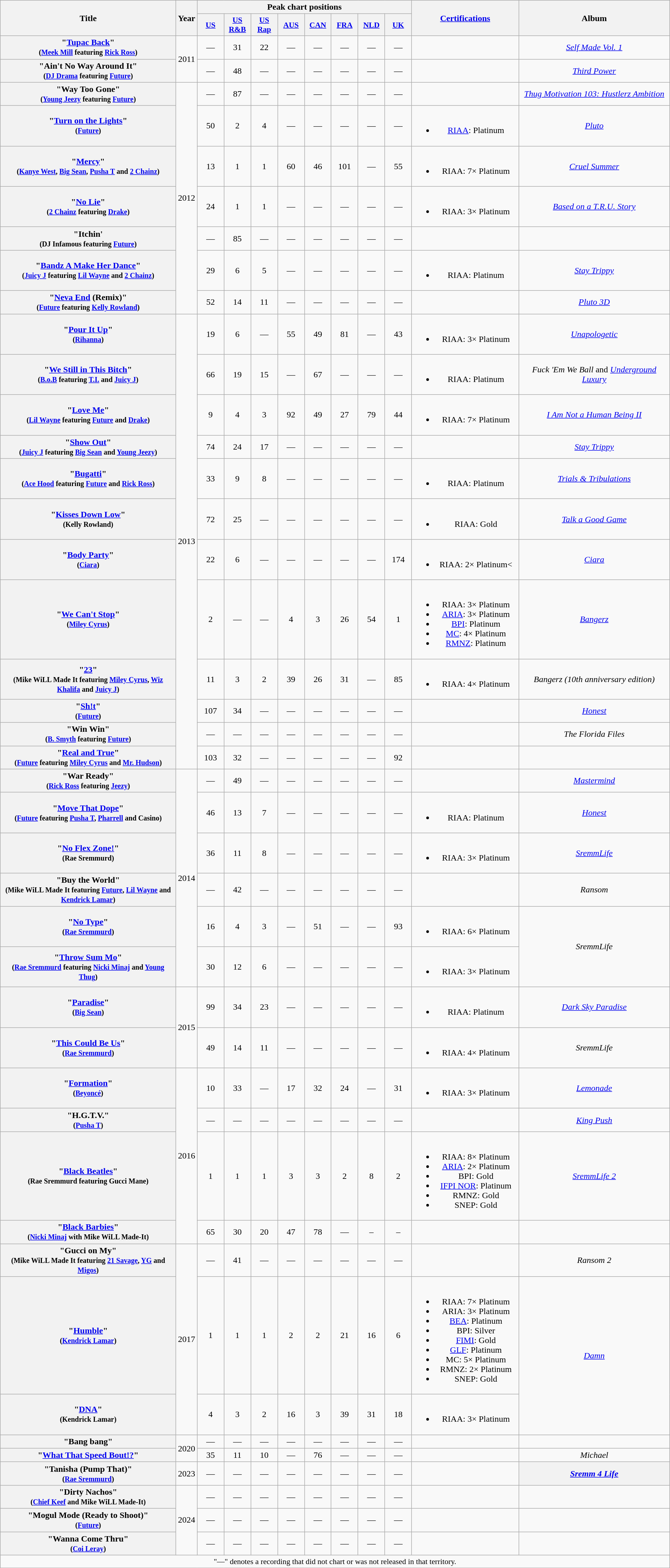<table class="wikitable plainrowheaders" style="text-align:center;">
<tr>
<th scope="col" rowspan="2" style="width:20em;">Title</th>
<th scope="col" rowspan="2">Year</th>
<th scope="col" colspan="8">Peak chart positions</th>
<th scope="col" rowspan="2" style="width:12em;"><a href='#'>Certifications</a></th>
<th scope="col" rowspan="2">Album</th>
</tr>
<tr>
<th scope="col" style="width:3em;font-size:90%;"><a href='#'>US</a></th>
<th scope="col" style="width:3em;font-size:90%;"><a href='#'>US R&B</a></th>
<th scope="col" style="width:3em;font-size:90%;"><a href='#'>US Rap</a></th>
<th scope="col" style="width:3em;font-size:90%;"><a href='#'>AUS</a></th>
<th scope="col" style="width:3em;font-size:90%;"><a href='#'>CAN</a><br></th>
<th scope="col" style="width:3em;font-size:90%;"><a href='#'>FRA</a><br></th>
<th scope="col" style="width:3em;font-size:90%;"><a href='#'>NLD</a><br></th>
<th scope="col" style="width:3em;font-size:90%;"><a href='#'>UK</a><br></th>
</tr>
<tr>
<th scope="row">"<a href='#'>Tupac Back</a>"<br><small>(<a href='#'>Meek Mill</a> featuring <a href='#'>Rick Ross</a>)</small></th>
<td rowspan="2">2011</td>
<td>—</td>
<td>31</td>
<td>22</td>
<td>—</td>
<td>—</td>
<td>—</td>
<td>—</td>
<td>—</td>
<td></td>
<td><em><a href='#'>Self Made Vol. 1</a></em></td>
</tr>
<tr>
<th scope="row">"Ain't No Way Around It"<br><small>(<a href='#'>DJ Drama</a> featuring <a href='#'>Future</a>)</small></th>
<td>—</td>
<td>48</td>
<td>—</td>
<td>—</td>
<td>—</td>
<td>—</td>
<td>—</td>
<td>—</td>
<td></td>
<td><em><a href='#'>Third Power</a></em></td>
</tr>
<tr>
<th scope="row">"Way Too Gone"<br><small>(<a href='#'>Young Jeezy</a> featuring <a href='#'>Future</a>)</small></th>
<td rowspan="7">2012</td>
<td>—</td>
<td>87</td>
<td>—</td>
<td>—</td>
<td>—</td>
<td>—</td>
<td>—</td>
<td>—</td>
<td></td>
<td><em><a href='#'>Thug Motivation 103: Hustlerz Ambition</a></em></td>
</tr>
<tr>
<th scope="row">"<a href='#'>Turn on the Lights</a>"<br><small>(<a href='#'>Future</a>)</small></th>
<td>50</td>
<td>2</td>
<td>4</td>
<td>—</td>
<td>—</td>
<td>—</td>
<td>—</td>
<td>—</td>
<td><br><ul><li><a href='#'>RIAA</a>: Platinum</li></ul></td>
<td><em><a href='#'>Pluto</a></em></td>
</tr>
<tr>
<th scope="row">"<a href='#'>Mercy</a>"<br><small>(<a href='#'>Kanye West</a>, <a href='#'>Big Sean</a>, <a href='#'>Pusha T</a> and <a href='#'>2 Chainz</a>)</small></th>
<td>13</td>
<td>1</td>
<td>1</td>
<td>60</td>
<td>46</td>
<td>101</td>
<td>—</td>
<td>55</td>
<td><br><ul><li>RIAA: 7× Platinum</li></ul></td>
<td><em><a href='#'>Cruel Summer</a></em></td>
</tr>
<tr>
<th scope="row">"<a href='#'>No Lie</a>"<br><small>(<a href='#'>2 Chainz</a> featuring <a href='#'>Drake</a>)</small></th>
<td>24</td>
<td>1</td>
<td>1</td>
<td>—</td>
<td>—</td>
<td>—</td>
<td>—</td>
<td>—</td>
<td><br><ul><li>RIAA: 3× Platinum</li></ul></td>
<td><em><a href='#'>Based on a T.R.U. Story</a></em></td>
</tr>
<tr>
<th scope="row">"Itchin'<br><small>(DJ Infamous featuring <a href='#'>Future</a>)</small></th>
<td>—</td>
<td>85</td>
<td>—</td>
<td>—</td>
<td>—</td>
<td>—</td>
<td>—</td>
<td>—</td>
<td></td>
<td></td>
</tr>
<tr>
<th scope="row">"<a href='#'>Bandz A Make Her Dance</a>"<br><small>(<a href='#'>Juicy J</a> featuring <a href='#'>Lil Wayne</a> and <a href='#'>2 Chainz</a>)</small></th>
<td>29</td>
<td>6</td>
<td>5</td>
<td>—</td>
<td>—</td>
<td>—</td>
<td>—</td>
<td>—</td>
<td><br><ul><li>RIAA: Platinum</li></ul></td>
<td><em><a href='#'>Stay Trippy</a></em></td>
</tr>
<tr>
<th scope="row">"<a href='#'>Neva End</a> (Remix)"<br><small>(<a href='#'>Future</a> featuring <a href='#'>Kelly Rowland</a>)</small></th>
<td>52</td>
<td>14</td>
<td>11</td>
<td>—</td>
<td>—</td>
<td>—</td>
<td>—</td>
<td>—</td>
<td></td>
<td><em><a href='#'>Pluto 3D</a></em></td>
</tr>
<tr>
<th scope="row">"<a href='#'>Pour It Up</a>"<br><small>(<a href='#'>Rihanna</a>)</small></th>
<td rowspan="12">2013</td>
<td>19</td>
<td>6</td>
<td>—</td>
<td>55</td>
<td>49</td>
<td>81</td>
<td>—</td>
<td>43</td>
<td><br><ul><li>RIAA: 3× Platinum</li></ul></td>
<td><em><a href='#'>Unapologetic</a></em></td>
</tr>
<tr>
<th scope="row">"<a href='#'>We Still in This Bitch</a>"<br><small>(<a href='#'>B.o.B</a> featuring <a href='#'>T.I.</a> and <a href='#'>Juicy J</a>)</small></th>
<td>66</td>
<td>19</td>
<td>15</td>
<td>—</td>
<td>67</td>
<td>—</td>
<td>—</td>
<td>—</td>
<td><br><ul><li>RIAA: Platinum </li></ul></td>
<td><em>Fuck 'Em We Ball</em> and <em><a href='#'>Underground Luxury</a></em></td>
</tr>
<tr>
<th scope="row">"<a href='#'>Love Me</a>"<br><small>(<a href='#'>Lil Wayne</a> featuring <a href='#'>Future</a> and <a href='#'>Drake</a>)</small></th>
<td>9</td>
<td>4</td>
<td>3</td>
<td>92</td>
<td>49</td>
<td>27</td>
<td>79</td>
<td>44</td>
<td><br><ul><li>RIAA: 7× Platinum</li></ul></td>
<td><em><a href='#'>I Am Not a Human Being II</a></em></td>
</tr>
<tr>
<th scope="row">"<a href='#'>Show Out</a>"<br><small>(<a href='#'>Juicy J</a> featuring <a href='#'>Big Sean</a> and <a href='#'>Young Jeezy</a>)</small></th>
<td>74</td>
<td>24</td>
<td>17</td>
<td>—</td>
<td>—</td>
<td>—</td>
<td>—</td>
<td>—</td>
<td></td>
<td><em><a href='#'>Stay Trippy</a></em></td>
</tr>
<tr>
<th scope="row">"<a href='#'>Bugatti</a>"<br><small>(<a href='#'>Ace Hood</a> featuring <a href='#'>Future</a> and <a href='#'>Rick Ross</a>)</small></th>
<td>33</td>
<td>9</td>
<td>8</td>
<td>—</td>
<td>—</td>
<td>—</td>
<td>—</td>
<td>—</td>
<td><br><ul><li>RIAA: Platinum</li></ul></td>
<td><em><a href='#'>Trials & Tribulations</a></em></td>
</tr>
<tr>
<th scope="row">"<a href='#'>Kisses Down Low</a>"<br><small>(Kelly Rowland)</small></th>
<td>72</td>
<td>25</td>
<td>—</td>
<td>—</td>
<td>—</td>
<td>—</td>
<td>—</td>
<td>—</td>
<td><br><ul><li>RIAA: Gold</li></ul></td>
<td><em><a href='#'>Talk a Good Game</a></em></td>
</tr>
<tr>
<th scope="row">"<a href='#'>Body Party</a>"<br><small>(<a href='#'>Ciara</a>)</small></th>
<td>22</td>
<td>6</td>
<td>—</td>
<td>—</td>
<td>—</td>
<td>—</td>
<td>—</td>
<td>174</td>
<td><br><ul><li>RIAA: 2× Platinum<</li></ul></td>
<td><em><a href='#'>Ciara</a></em></td>
</tr>
<tr>
<th scope="row">"<a href='#'>We Can't Stop</a>"<br><small>(<a href='#'>Miley Cyrus</a>)</small></th>
<td>2</td>
<td>—</td>
<td>—</td>
<td>4</td>
<td>3</td>
<td>26</td>
<td>54</td>
<td>1</td>
<td><br><ul><li>RIAA: 3× Platinum</li><li><a href='#'>ARIA</a>: 3× Platinum</li><li><a href='#'>BPI</a>: Platinum</li><li><a href='#'>MC</a>: 4× Platinum</li><li><a href='#'>RMNZ</a>: Platinum</li></ul></td>
<td><em><a href='#'>Bangerz</a></em></td>
</tr>
<tr>
<th scope="row">"<a href='#'>23</a>"<br><small>(Mike WiLL Made It featuring <a href='#'>Miley Cyrus</a>, <a href='#'>Wiz Khalifa</a> and <a href='#'>Juicy J</a>)</small></th>
<td>11</td>
<td>3</td>
<td>2</td>
<td>39</td>
<td>26</td>
<td>31</td>
<td>—</td>
<td>85</td>
<td><br><ul><li>RIAA: 4× Platinum</li></ul></td>
<td><em>Bangerz (10th anniversary edition)</em></td>
</tr>
<tr>
<th scope="row">"<a href='#'>Sh!t</a>"<br><small>(<a href='#'>Future</a>)</small></th>
<td>107</td>
<td>34</td>
<td>—</td>
<td>—</td>
<td>—</td>
<td>—</td>
<td>—</td>
<td>—</td>
<td></td>
<td><em><a href='#'>Honest</a></em></td>
</tr>
<tr>
<th scope="row">"Win Win"<br><small>(<a href='#'>B. Smyth</a> featuring <a href='#'>Future</a>)</small></th>
<td>—</td>
<td>—</td>
<td>—</td>
<td>—</td>
<td>—</td>
<td>—</td>
<td>—</td>
<td>—</td>
<td></td>
<td><em>The Florida Files</em></td>
</tr>
<tr>
<th scope="row">"<a href='#'>Real and True</a>"<br><small>(<a href='#'>Future</a> featuring <a href='#'>Miley Cyrus</a> and <a href='#'>Mr. Hudson</a>)</small></th>
<td>103</td>
<td>32</td>
<td>—</td>
<td>—</td>
<td>—</td>
<td>—</td>
<td>—</td>
<td>92</td>
<td></td>
<td></td>
</tr>
<tr>
<th scope="row">"War Ready"<br><small>(<a href='#'>Rick Ross</a> featuring <a href='#'>Jeezy</a>)</small></th>
<td rowspan="6">2014</td>
<td>—</td>
<td>49</td>
<td>—</td>
<td>—</td>
<td>—</td>
<td>—</td>
<td>—</td>
<td>—</td>
<td></td>
<td><em><a href='#'>Mastermind</a></em></td>
</tr>
<tr>
<th scope="row">"<a href='#'>Move That Dope</a>"<br><small>(<a href='#'>Future</a> featuring <a href='#'>Pusha T</a>, <a href='#'>Pharrell</a> and Casino)</small></th>
<td>46</td>
<td>13</td>
<td>7</td>
<td>—</td>
<td>—</td>
<td>—</td>
<td>—</td>
<td>—</td>
<td><br><ul><li>RIAA: Platinum</li></ul></td>
<td><em><a href='#'>Honest</a></em></td>
</tr>
<tr>
<th scope="row">"<a href='#'>No Flex Zone!</a>"<br><small>(Rae Sremmurd)</small></th>
<td>36</td>
<td>11</td>
<td>8</td>
<td>—</td>
<td>—</td>
<td>—</td>
<td>—</td>
<td>—</td>
<td><br><ul><li>RIAA: 3× Platinum</li></ul></td>
<td><em><a href='#'>SremmLife</a></em></td>
</tr>
<tr>
<th scope="row">"Buy the World"<br><small>(Mike WiLL Made It featuring <a href='#'>Future</a>, <a href='#'>Lil Wayne</a> and <a href='#'>Kendrick Lamar</a>)</small></th>
<td>—</td>
<td>42</td>
<td>—</td>
<td>—</td>
<td>—</td>
<td>—</td>
<td>—</td>
<td>—</td>
<td></td>
<td><em>Ransom</em></td>
</tr>
<tr>
<th scope="row">"<a href='#'>No Type</a>"<br><small>(<a href='#'>Rae Sremmurd</a>)</small></th>
<td>16</td>
<td>4</td>
<td>3</td>
<td>—</td>
<td>51</td>
<td>—</td>
<td>—</td>
<td>93</td>
<td><br><ul><li>RIAA: 6× Platinum</li></ul></td>
<td rowspan="2"><em>SremmLife</em></td>
</tr>
<tr>
<th scope="row">"<a href='#'>Throw Sum Mo</a>"<br><small>(<a href='#'>Rae Sremmurd</a> featuring <a href='#'>Nicki Minaj</a> and <a href='#'>Young Thug</a>)</small></th>
<td>30</td>
<td>12</td>
<td>6</td>
<td>—</td>
<td>—</td>
<td>—</td>
<td>—</td>
<td>—</td>
<td><br><ul><li>RIAA: 3× Platinum</li></ul></td>
</tr>
<tr>
<th scope="row">"<a href='#'>Paradise</a>"<br><small>(<a href='#'>Big Sean</a>)</small></th>
<td rowspan="2">2015</td>
<td>99</td>
<td>34</td>
<td>23</td>
<td>—</td>
<td>—</td>
<td>—</td>
<td>—</td>
<td>—</td>
<td><br><ul><li>RIAA: Platinum</li></ul></td>
<td><em><a href='#'>Dark Sky Paradise</a></em></td>
</tr>
<tr>
<th scope="row">"<a href='#'>This Could Be Us</a>"<br><small>(<a href='#'>Rae Sremmurd</a>)</small></th>
<td>49</td>
<td>14</td>
<td>11</td>
<td>—</td>
<td>—</td>
<td>—</td>
<td>—</td>
<td>—</td>
<td><br><ul><li>RIAA: 4× Platinum</li></ul></td>
<td><em>SremmLife</em></td>
</tr>
<tr>
<th scope="row">"<a href='#'>Formation</a>"<br><small>(<a href='#'>Beyoncé</a>)</small></th>
<td rowspan="4">2016</td>
<td>10</td>
<td>33</td>
<td>—</td>
<td>17</td>
<td>32</td>
<td>24</td>
<td>—</td>
<td>31</td>
<td><br><ul><li>RIAA: 3× Platinum</li></ul></td>
<td><em><a href='#'>Lemonade</a></em></td>
</tr>
<tr>
<th scope="row">"H.G.T.V."<br><small>(<a href='#'>Pusha T</a>)</small></th>
<td>—</td>
<td>—</td>
<td>—</td>
<td>—</td>
<td>—</td>
<td>—</td>
<td>—</td>
<td>—</td>
<td></td>
<td><em><a href='#'>King Push</a></em></td>
</tr>
<tr>
<th scope="row">"<a href='#'>Black Beatles</a>" <br><small>(Rae Sremmurd featuring Gucci Mane)</small></th>
<td>1</td>
<td>1</td>
<td>1</td>
<td>3</td>
<td>3</td>
<td>2</td>
<td>8</td>
<td>2</td>
<td><br><ul><li>RIAA: 8× Platinum</li><li><a href='#'>ARIA</a>: 2× Platinum</li><li>BPI: Gold</li><li><a href='#'>IFPI NOR</a>: Platinum</li><li>RMNZ: Gold</li><li>SNEP: Gold</li></ul></td>
<td><em><a href='#'>SremmLife 2</a></em></td>
</tr>
<tr>
<th scope="row">"<a href='#'>Black Barbies</a>"<br><small>(<a href='#'>Nicki Minaj</a> with Mike WiLL Made-It)</small></th>
<td>65</td>
<td>30</td>
<td>20</td>
<td>47</td>
<td>78</td>
<td>—</td>
<td>–</td>
<td>–</td>
<td></td>
<td></td>
</tr>
<tr>
<th scope="row">"Gucci on My" <br><small>(Mike WiLL Made It featuring <a href='#'>21 Savage</a>, <a href='#'>YG</a> and <a href='#'>Migos</a>)</small></th>
<td rowspan="3">2017</td>
<td>—</td>
<td>41</td>
<td>—</td>
<td>—</td>
<td>—</td>
<td>—</td>
<td>—</td>
<td>—</td>
<td></td>
<td><em>Ransom 2</em></td>
</tr>
<tr>
<th scope="row">"<a href='#'>Humble</a>"<br><small>(<a href='#'>Kendrick Lamar</a>)</small></th>
<td>1</td>
<td>1</td>
<td>1</td>
<td>2</td>
<td>2</td>
<td>21</td>
<td>16</td>
<td>6</td>
<td><br><ul><li>RIAA: 7× Platinum</li><li>ARIA: 3× Platinum</li><li><a href='#'>BEA</a>: Platinum</li><li>BPI: Silver</li><li><a href='#'>FIMI</a>: Gold</li><li><a href='#'>GLF</a>: Platinum</li><li>MC: 5× Platinum</li><li>RMNZ: 2× Platinum</li><li>SNEP: Gold</li></ul></td>
<td rowspan=2><em><a href='#'>Damn</a></em></td>
</tr>
<tr>
<th scope="row">"<a href='#'>DNA</a>" <br><small>(Kendrick Lamar)</small></th>
<td>4</td>
<td>3</td>
<td>2</td>
<td>16</td>
<td>3</td>
<td>39</td>
<td>31</td>
<td>18</td>
<td><br><ul><li>RIAA: 3× Platinum</li></ul></td>
</tr>
<tr>
<th scope="row">"Bang bang"<br></th>
<td rowspan="2">2020</td>
<td>—</td>
<td>—</td>
<td>—</td>
<td>—</td>
<td>—</td>
<td>—</td>
<td>—</td>
<td>—</td>
<td></td>
<td></td>
</tr>
<tr>
<th scope="row">"<a href='#'>What That Speed Bout!?</a>"<br></th>
<td>35</td>
<td>11</td>
<td>10</td>
<td>—</td>
<td>76</td>
<td>—</td>
<td>—</td>
<td>—</td>
<td></td>
<td><em>Michael</em></td>
</tr>
<tr>
<th scope="row">"Tanisha (Pump That)"<br><small>(<a href='#'>Rae Sremmurd</a>)</small></th>
<td>2023</td>
<td>—</td>
<td>—</td>
<td>—</td>
<td>—</td>
<td>—</td>
<td>—</td>
<td>—</td>
<td>—</td>
<td></td>
<th scope="row"><em><a href='#'>Sremm 4 Life</a></em></th>
</tr>
<tr>
<th scope="row">"Dirty Nachos"<br><small>(<a href='#'>Chief Keef</a> and Mike WiLL Made-It)</small></th>
<td rowspan="3">2024</td>
<td>—</td>
<td>—</td>
<td>—</td>
<td>—</td>
<td>—</td>
<td>—</td>
<td>—</td>
<td>—</td>
<td></td>
<td></td>
</tr>
<tr>
<th scope="row">"Mogul Mode (Ready to Shoot)"<br><small>(<a href='#'>Future</a>)</small></th>
<td>—</td>
<td>—</td>
<td>—</td>
<td>—</td>
<td>—</td>
<td>—</td>
<td>—</td>
<td>—</td>
<td></td>
<td></td>
</tr>
<tr>
<th scope="row">"Wanna Come Thru"<br><small>(<a href='#'>Coi Leray</a>)</small></th>
<td>—</td>
<td>—</td>
<td>—</td>
<td>—</td>
<td>—</td>
<td>—</td>
<td>—</td>
<td>—</td>
<td></td>
<td></td>
</tr>
<tr>
<td colspan="15" style="font-size:90%">"—" denotes a recording that did not chart or was not released in that territory.</td>
</tr>
</table>
